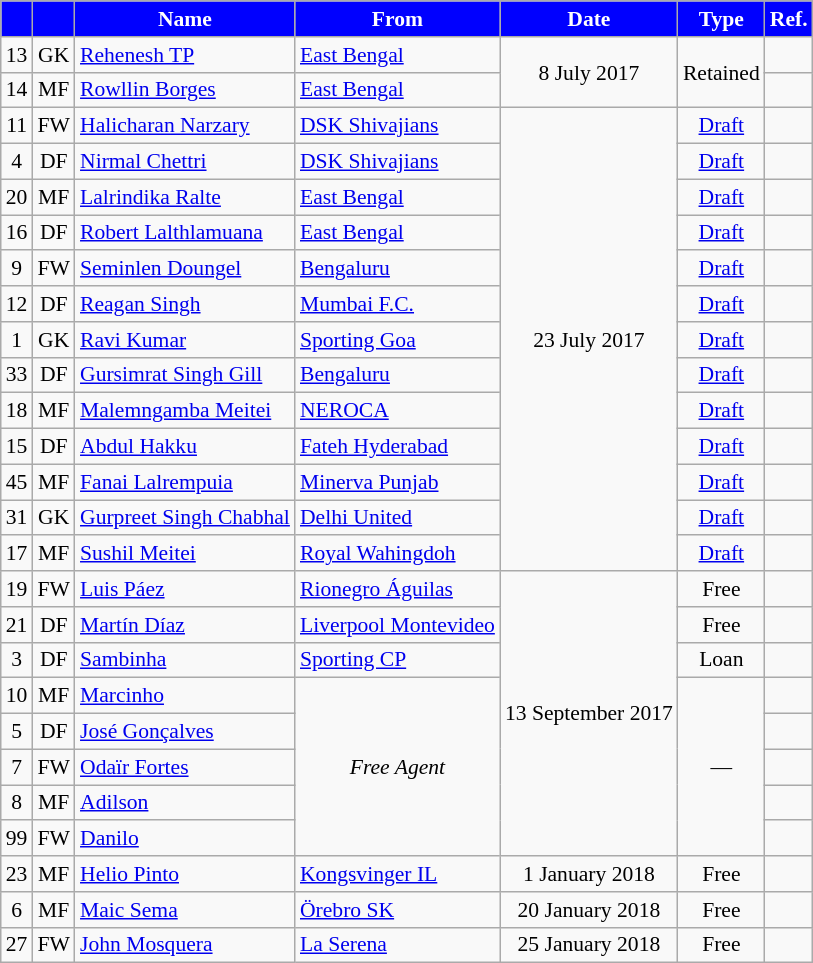<table class="wikitable plainrowheaders sortable"  style="text-align:center; font-size:90%; ">
<tr>
<th style="background:#00f; color:white;"></th>
<th style="background:#00f; color:white; "></th>
<th style="background:#00f; color:white; ">Name</th>
<th style="background:#00f; color:white; ">From</th>
<th style="background:#00f; color:white; ">Date</th>
<th style="background:#00f; color:white; ">Type</th>
<th style="background:#00f; color:white; ">Ref.</th>
</tr>
<tr>
<td>13</td>
<td>GK</td>
<td align=left> <a href='#'>Rehenesh TP</a></td>
<td align=left> <a href='#'>East Bengal</a></td>
<td rowspan="2">8 July 2017</td>
<td rowspan="2">Retained</td>
<td></td>
</tr>
<tr>
<td>14</td>
<td>MF</td>
<td align=left> <a href='#'>Rowllin Borges</a></td>
<td align=left> <a href='#'>East Bengal</a></td>
<td></td>
</tr>
<tr>
<td>11</td>
<td>FW</td>
<td align=left> <a href='#'>Halicharan Narzary</a></td>
<td align=left> <a href='#'>DSK Shivajians</a></td>
<td rowspan="13">23 July 2017</td>
<td><a href='#'>Draft</a></td>
<td></td>
</tr>
<tr>
<td>4</td>
<td>DF</td>
<td align=left> <a href='#'>Nirmal Chettri</a></td>
<td align=left> <a href='#'>DSK Shivajians</a></td>
<td><a href='#'>Draft</a></td>
<td></td>
</tr>
<tr>
<td>20</td>
<td>MF</td>
<td align=left> <a href='#'>Lalrindika Ralte</a></td>
<td align=left> <a href='#'>East Bengal</a></td>
<td><a href='#'>Draft</a></td>
<td></td>
</tr>
<tr>
<td>16</td>
<td>DF</td>
<td align=left> <a href='#'>Robert Lalthlamuana</a></td>
<td align=left> <a href='#'>East Bengal</a></td>
<td><a href='#'>Draft</a></td>
<td></td>
</tr>
<tr>
<td>9</td>
<td>FW</td>
<td align=left> <a href='#'>Seminlen Doungel</a></td>
<td align=left> <a href='#'>Bengaluru</a></td>
<td><a href='#'>Draft</a></td>
<td></td>
</tr>
<tr>
<td>12</td>
<td>DF</td>
<td align=left> <a href='#'>Reagan Singh</a></td>
<td align=left> <a href='#'>Mumbai F.C.</a></td>
<td><a href='#'>Draft</a></td>
<td></td>
</tr>
<tr>
<td>1</td>
<td>GK</td>
<td align=left> <a href='#'>Ravi Kumar</a></td>
<td align=left> <a href='#'>Sporting Goa</a></td>
<td><a href='#'>Draft</a></td>
<td></td>
</tr>
<tr>
<td>33</td>
<td>DF</td>
<td align=left> <a href='#'>Gursimrat Singh Gill</a></td>
<td align=left> <a href='#'>Bengaluru</a></td>
<td><a href='#'>Draft</a></td>
<td></td>
</tr>
<tr>
<td>18</td>
<td>MF</td>
<td align=left> <a href='#'>Malemngamba Meitei</a></td>
<td align=left> <a href='#'>NEROCA</a></td>
<td><a href='#'>Draft</a></td>
<td></td>
</tr>
<tr>
<td>15</td>
<td>DF</td>
<td align=left> <a href='#'>Abdul Hakku</a></td>
<td align=left> <a href='#'>Fateh Hyderabad</a></td>
<td><a href='#'>Draft</a></td>
<td></td>
</tr>
<tr>
<td>45</td>
<td>MF</td>
<td align=left> <a href='#'>Fanai Lalrempuia</a></td>
<td align=left> <a href='#'>Minerva Punjab</a></td>
<td><a href='#'>Draft</a></td>
<td></td>
</tr>
<tr>
<td>31</td>
<td>GK</td>
<td align=left> <a href='#'>Gurpreet Singh Chabhal</a></td>
<td align=left> <a href='#'>Delhi United</a></td>
<td><a href='#'>Draft</a></td>
<td></td>
</tr>
<tr>
<td>17</td>
<td>MF</td>
<td align=left> <a href='#'>Sushil Meitei</a></td>
<td align=left> <a href='#'>Royal Wahingdoh</a></td>
<td><a href='#'>Draft</a></td>
<td></td>
</tr>
<tr>
<td>19</td>
<td>FW</td>
<td align=left> <a href='#'>Luis Páez</a></td>
<td align=left> <a href='#'>Rionegro Águilas</a></td>
<td rowspan="8">13 September 2017</td>
<td>Free</td>
<td></td>
</tr>
<tr>
<td>21</td>
<td>DF</td>
<td align=left> <a href='#'>Martín Díaz</a></td>
<td align=left> <a href='#'>Liverpool Montevideo</a></td>
<td>Free</td>
<td></td>
</tr>
<tr>
<td>3</td>
<td>DF</td>
<td align=left> <a href='#'>Sambinha</a></td>
<td align=left> <a href='#'>Sporting CP</a></td>
<td>Loan</td>
<td></td>
</tr>
<tr>
<td>10</td>
<td>MF</td>
<td align=left> <a href='#'>Marcinho</a></td>
<td rowspan="5" align=Center><em>Free Agent</em></td>
<td rowspan="5">—</td>
<td></td>
</tr>
<tr>
<td>5</td>
<td>DF</td>
<td align=left> <a href='#'>José Gonçalves</a></td>
<td></td>
</tr>
<tr>
<td>7</td>
<td>FW</td>
<td align=left> <a href='#'>Odaïr Fortes</a></td>
<td></td>
</tr>
<tr>
<td>8</td>
<td>MF</td>
<td align=left> <a href='#'>Adilson</a></td>
<td></td>
</tr>
<tr>
<td>99</td>
<td>FW</td>
<td align=left> <a href='#'>Danilo</a></td>
</tr>
<tr>
<td>23</td>
<td>MF</td>
<td align=left> <a href='#'>Helio Pinto</a></td>
<td align=left><a href='#'>Kongsvinger IL</a></td>
<td>1 January 2018</td>
<td>Free</td>
<td></td>
</tr>
<tr>
<td>6</td>
<td>MF</td>
<td align=left> <a href='#'>Maic Sema</a></td>
<td align=left><a href='#'>Örebro SK</a></td>
<td>20 January 2018</td>
<td>Free</td>
<td></td>
</tr>
<tr>
<td>27</td>
<td>FW</td>
<td align=left> <a href='#'>John Mosquera</a></td>
<td align=left> <a href='#'>La Serena</a></td>
<td>25 January 2018</td>
<td>Free</td>
<td></td>
</tr>
</table>
